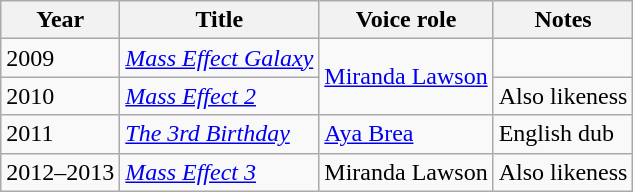<table class="wikitable sortable">
<tr>
<th>Year</th>
<th>Title</th>
<th>Voice role</th>
<th class="unsortable">Notes</th>
</tr>
<tr>
<td>2009</td>
<td><em><a href='#'>Mass Effect Galaxy</a></em></td>
<td rowspan=2><a href='#'>Miranda Lawson</a></td>
<td></td>
</tr>
<tr>
<td>2010</td>
<td><em><a href='#'>Mass Effect 2</a></em></td>
<td>Also likeness</td>
</tr>
<tr>
<td>2011</td>
<td><em><a href='#'>The 3rd Birthday</a></em></td>
<td><a href='#'>Aya Brea</a></td>
<td>English dub</td>
</tr>
<tr>
<td>2012–2013</td>
<td><em><a href='#'>Mass Effect 3</a></em></td>
<td>Miranda Lawson</td>
<td>Also likeness</td>
</tr>
</table>
